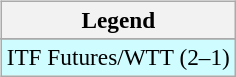<table>
<tr valign=top>
<td><br><table class=wikitable style=font-size:97%>
<tr>
<th>Legend</th>
</tr>
<tr bgcolor=e5d1cb>
</tr>
<tr bgcolor=cffcff>
<td>ITF Futures/WTT (2–1)</td>
</tr>
</table>
</td>
<td></td>
</tr>
</table>
